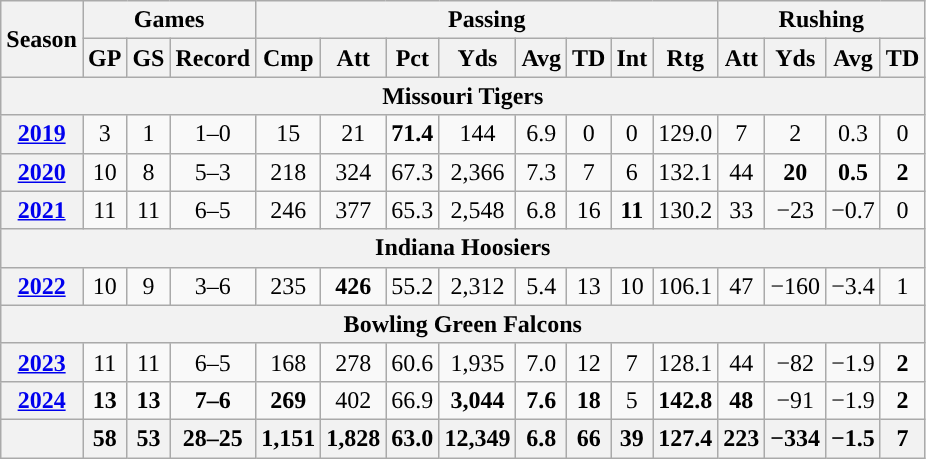<table class="wikitable" style="text-align:center;">
<tr>
<th rowspan="2">Season</th>
<th colspan="3">Games</th>
<th colspan="8">Passing</th>
<th colspan="4">Rushing</th>
</tr>
<tr>
<th>GP</th>
<th>GS</th>
<th>Record</th>
<th>Cmp</th>
<th>Att</th>
<th>Pct</th>
<th>Yds</th>
<th>Avg</th>
<th>TD</th>
<th>Int</th>
<th>Rtg</th>
<th>Att</th>
<th>Yds</th>
<th>Avg</th>
<th>TD</th>
</tr>
<tr>
<th colspan="16">Missouri Tigers</th>
</tr>
<tr>
<th><a href='#'>2019</a></th>
<td>3</td>
<td>1</td>
<td>1–0</td>
<td>15</td>
<td>21</td>
<td><strong>71.4</strong></td>
<td>144</td>
<td>6.9</td>
<td>0</td>
<td>0</td>
<td>129.0</td>
<td>7</td>
<td>2</td>
<td>0.3</td>
<td>0</td>
</tr>
<tr>
<th><a href='#'>2020</a></th>
<td>10</td>
<td>8</td>
<td>5–3</td>
<td>218</td>
<td>324</td>
<td>67.3</td>
<td>2,366</td>
<td>7.3</td>
<td>7</td>
<td>6</td>
<td>132.1</td>
<td>44</td>
<td><strong>20</strong></td>
<td><strong>0.5</strong></td>
<td><strong>2</strong></td>
</tr>
<tr>
<th><a href='#'>2021</a></th>
<td>11</td>
<td>11</td>
<td>6–5</td>
<td>246</td>
<td>377</td>
<td>65.3</td>
<td>2,548</td>
<td>6.8</td>
<td>16</td>
<td><strong>11</strong></td>
<td>130.2</td>
<td>33</td>
<td>−23</td>
<td>−0.7</td>
<td>0</td>
</tr>
<tr>
<th colspan="16">Indiana Hoosiers</th>
</tr>
<tr>
<th><a href='#'>2022</a></th>
<td>10</td>
<td>9</td>
<td>3–6</td>
<td>235</td>
<td><strong>426</strong></td>
<td>55.2</td>
<td>2,312</td>
<td>5.4</td>
<td>13</td>
<td>10</td>
<td>106.1</td>
<td>47</td>
<td>−160</td>
<td>−3.4</td>
<td>1</td>
</tr>
<tr>
<th colspan="16">Bowling Green Falcons</th>
</tr>
<tr>
<th><a href='#'>2023</a></th>
<td>11</td>
<td>11</td>
<td>6–5</td>
<td>168</td>
<td>278</td>
<td>60.6</td>
<td>1,935</td>
<td>7.0</td>
<td>12</td>
<td>7</td>
<td>128.1</td>
<td>44</td>
<td>−82</td>
<td>−1.9</td>
<td><strong>2</strong></td>
</tr>
<tr>
<th><a href='#'>2024</a></th>
<td><strong>13</strong></td>
<td><strong>13</strong></td>
<td><strong>7–6</strong></td>
<td><strong>269</strong></td>
<td>402</td>
<td>66.9</td>
<td><strong>3,044</strong></td>
<td><strong>7.6</strong></td>
<td><strong>18</strong></td>
<td>5</td>
<td><strong>142.8</strong></td>
<td><strong>48</strong></td>
<td>−91</td>
<td>−1.9</td>
<td><strong>2</strong></td>
</tr>
<tr>
<th></th>
<th>58</th>
<th>53</th>
<th>28–25</th>
<th>1,151</th>
<th>1,828</th>
<th>63.0</th>
<th>12,349</th>
<th>6.8</th>
<th>66</th>
<th>39</th>
<th>127.4</th>
<th>223</th>
<th>−334</th>
<th>−1.5</th>
<th>7</th>
</tr>
</table>
